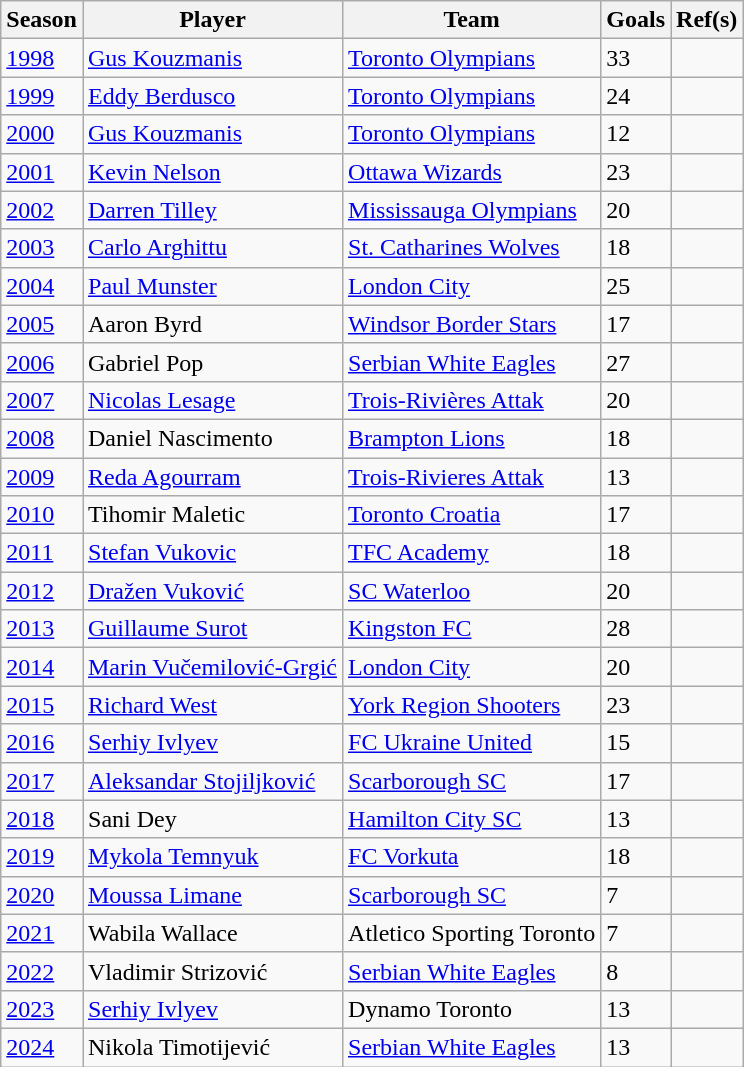<table class="wikitable">
<tr>
<th>Season</th>
<th>Player</th>
<th>Team</th>
<th>Goals</th>
<th align="center">Ref(s)</th>
</tr>
<tr>
<td><a href='#'>1998</a></td>
<td> <a href='#'>Gus Kouzmanis</a></td>
<td><a href='#'>Toronto Olympians</a></td>
<td>33</td>
<td align="center"></td>
</tr>
<tr>
<td><a href='#'>1999</a></td>
<td> <a href='#'>Eddy Berdusco</a></td>
<td><a href='#'>Toronto Olympians</a></td>
<td>24</td>
<td align="center"></td>
</tr>
<tr>
<td><a href='#'>2000</a></td>
<td> <a href='#'>Gus Kouzmanis</a></td>
<td><a href='#'>Toronto Olympians</a></td>
<td>12</td>
<td align="center"></td>
</tr>
<tr>
<td><a href='#'>2001</a></td>
<td> <a href='#'>Kevin Nelson</a></td>
<td><a href='#'>Ottawa Wizards</a></td>
<td>23</td>
<td align="center"></td>
</tr>
<tr>
<td><a href='#'>2002</a></td>
<td> <a href='#'>Darren Tilley</a></td>
<td><a href='#'>Mississauga Olympians</a></td>
<td>20</td>
<td align="center"></td>
</tr>
<tr>
<td><a href='#'>2003</a></td>
<td> <a href='#'>Carlo Arghittu</a></td>
<td><a href='#'>St. Catharines Wolves</a></td>
<td>18</td>
<td align="center"></td>
</tr>
<tr>
<td><a href='#'>2004</a></td>
<td> <a href='#'>Paul Munster</a></td>
<td><a href='#'>London City</a></td>
<td>25</td>
<td align="center"></td>
</tr>
<tr>
<td><a href='#'>2005</a></td>
<td> Aaron Byrd</td>
<td><a href='#'>Windsor Border Stars</a></td>
<td>17</td>
<td align="center"></td>
</tr>
<tr>
<td><a href='#'>2006</a></td>
<td> Gabriel Pop</td>
<td><a href='#'>Serbian White Eagles</a></td>
<td>27</td>
<td align="center"></td>
</tr>
<tr>
<td><a href='#'>2007</a></td>
<td> <a href='#'>Nicolas Lesage</a></td>
<td><a href='#'>Trois-Rivières Attak</a></td>
<td>20</td>
<td align="center"></td>
</tr>
<tr>
<td><a href='#'>2008</a></td>
<td> Daniel Nascimento</td>
<td><a href='#'>Brampton Lions</a></td>
<td>18</td>
<td align="center"></td>
</tr>
<tr>
<td><a href='#'>2009</a></td>
<td> <a href='#'>Reda Agourram</a></td>
<td><a href='#'>Trois-Rivieres Attak</a></td>
<td>13</td>
<td align="center"></td>
</tr>
<tr>
<td><a href='#'>2010</a></td>
<td> Tihomir Maletic</td>
<td><a href='#'>Toronto Croatia</a></td>
<td>17</td>
<td align="center"></td>
</tr>
<tr>
<td><a href='#'>2011</a></td>
<td> <a href='#'>Stefan Vukovic</a></td>
<td><a href='#'>TFC Academy</a></td>
<td>18</td>
<td align="center"></td>
</tr>
<tr>
<td><a href='#'>2012</a></td>
<td> <a href='#'>Dražen Vuković</a></td>
<td><a href='#'>SC Waterloo</a></td>
<td>20</td>
<td align="center"></td>
</tr>
<tr>
<td><a href='#'>2013</a></td>
<td> <a href='#'>Guillaume Surot</a></td>
<td><a href='#'>Kingston FC</a></td>
<td>28</td>
<td align="center"></td>
</tr>
<tr>
<td><a href='#'>2014</a></td>
<td> <a href='#'>Marin Vučemilović-Grgić</a></td>
<td><a href='#'>London City</a></td>
<td>20</td>
<td align="center"></td>
</tr>
<tr>
<td><a href='#'>2015</a></td>
<td> <a href='#'>Richard West</a></td>
<td><a href='#'>York Region Shooters</a></td>
<td>23</td>
<td align="center"></td>
</tr>
<tr>
<td><a href='#'>2016</a></td>
<td> <a href='#'>Serhiy Ivlyev</a></td>
<td><a href='#'>FC Ukraine United</a></td>
<td>15</td>
<td align="center"></td>
</tr>
<tr>
<td><a href='#'>2017</a></td>
<td> <a href='#'>Aleksandar Stojiljković</a></td>
<td><a href='#'>Scarborough SC</a></td>
<td>17</td>
<td align="center"></td>
</tr>
<tr>
<td><a href='#'>2018</a></td>
<td> Sani Dey</td>
<td><a href='#'>Hamilton City SC</a></td>
<td>13</td>
<td align="center"></td>
</tr>
<tr>
<td><a href='#'>2019</a></td>
<td> <a href='#'>Mykola Temnyuk</a></td>
<td><a href='#'>FC Vorkuta</a></td>
<td>18</td>
<td align="center"></td>
</tr>
<tr>
<td><a href='#'>2020</a></td>
<td> <a href='#'>Moussa Limane</a></td>
<td><a href='#'>Scarborough SC</a></td>
<td>7</td>
<td align="center"></td>
</tr>
<tr>
<td><a href='#'>2021</a></td>
<td>Wabila Wallace</td>
<td>Atletico Sporting Toronto</td>
<td>7</td>
<td align="center"></td>
</tr>
<tr>
<td><a href='#'>2022</a></td>
<td> Vladimir Strizović</td>
<td><a href='#'>Serbian White Eagles</a></td>
<td>8</td>
<td align="center"></td>
</tr>
<tr>
<td><a href='#'>2023</a></td>
<td> <a href='#'>Serhiy Ivlyev</a></td>
<td>Dynamo Toronto</td>
<td>13</td>
<td align="center"></td>
</tr>
<tr>
<td><a href='#'>2024</a></td>
<td> Nikola Timotijević</td>
<td><a href='#'>Serbian White Eagles</a></td>
<td>13</td>
<td align="center"></td>
</tr>
</table>
